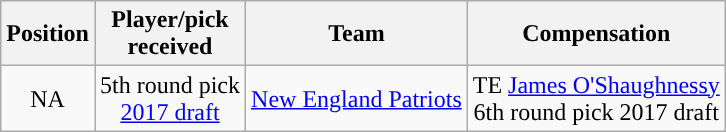<table class="wikitable">
<tr>
<th>Position</th>
<th>Player/pick<br>received</th>
<th>Team</th>
<th>Compensation</th>
</tr>
<tr style="text-align:center">
<td>NA</td>
<td>5th round pick<br><a href='#'>2017 draft</a></td>
<td><a href='#'>New England Patriots</a></td>
<td>TE <a href='#'>James O'Shaughnessy</a><br>6th round pick 2017 draft</td>
</tr>
</table>
